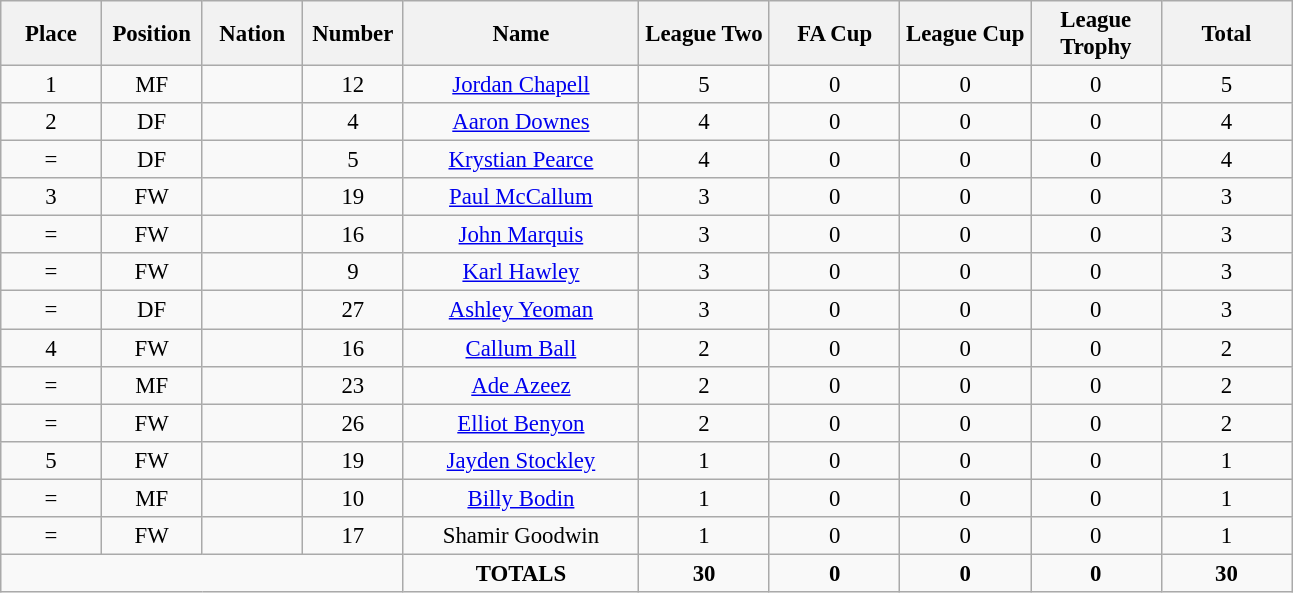<table class="wikitable" style="font-size: 95%; text-align: center;">
<tr>
<th width=60>Place</th>
<th width=60>Position</th>
<th width=60>Nation</th>
<th width=60>Number</th>
<th width=150>Name</th>
<th width=80>League Two</th>
<th width=80>FA Cup</th>
<th width=80>League Cup</th>
<th width=80>League Trophy</th>
<th width=80>Total</th>
</tr>
<tr>
<td>1</td>
<td>MF</td>
<td></td>
<td>12</td>
<td><a href='#'>Jordan Chapell</a></td>
<td>5</td>
<td>0</td>
<td>0</td>
<td>0</td>
<td>5</td>
</tr>
<tr>
<td>2</td>
<td>DF</td>
<td></td>
<td>4</td>
<td><a href='#'>Aaron Downes</a></td>
<td>4</td>
<td>0</td>
<td>0</td>
<td>0</td>
<td>4</td>
</tr>
<tr>
<td>=</td>
<td>DF</td>
<td></td>
<td>5</td>
<td><a href='#'>Krystian Pearce</a></td>
<td>4</td>
<td>0</td>
<td>0</td>
<td>0</td>
<td>4</td>
</tr>
<tr>
<td>3</td>
<td>FW</td>
<td></td>
<td>19</td>
<td><a href='#'>Paul McCallum</a></td>
<td>3</td>
<td>0</td>
<td>0</td>
<td>0</td>
<td>3</td>
</tr>
<tr>
<td>=</td>
<td>FW</td>
<td></td>
<td>16</td>
<td><a href='#'>John Marquis</a></td>
<td>3</td>
<td>0</td>
<td>0</td>
<td>0</td>
<td>3</td>
</tr>
<tr>
<td>=</td>
<td>FW</td>
<td></td>
<td>9</td>
<td><a href='#'>Karl Hawley</a></td>
<td>3</td>
<td>0</td>
<td>0</td>
<td>0</td>
<td>3</td>
</tr>
<tr>
<td>=</td>
<td>DF</td>
<td></td>
<td>27</td>
<td><a href='#'>Ashley Yeoman</a></td>
<td>3</td>
<td>0</td>
<td>0</td>
<td>0</td>
<td>3</td>
</tr>
<tr>
<td>4</td>
<td>FW</td>
<td></td>
<td>16</td>
<td><a href='#'>Callum Ball</a></td>
<td>2</td>
<td>0</td>
<td>0</td>
<td>0</td>
<td>2</td>
</tr>
<tr>
<td>=</td>
<td>MF</td>
<td></td>
<td>23</td>
<td><a href='#'>Ade Azeez</a></td>
<td>2</td>
<td>0</td>
<td>0</td>
<td>0</td>
<td>2</td>
</tr>
<tr>
<td>=</td>
<td>FW</td>
<td></td>
<td>26</td>
<td><a href='#'>Elliot Benyon</a></td>
<td>2</td>
<td>0</td>
<td>0</td>
<td>0</td>
<td>2</td>
</tr>
<tr>
<td>5</td>
<td>FW</td>
<td></td>
<td>19</td>
<td><a href='#'>Jayden Stockley</a></td>
<td>1</td>
<td>0</td>
<td>0</td>
<td>0</td>
<td>1</td>
</tr>
<tr>
<td>=</td>
<td>MF</td>
<td></td>
<td>10</td>
<td><a href='#'>Billy Bodin</a></td>
<td>1</td>
<td>0</td>
<td>0</td>
<td>0</td>
<td>1</td>
</tr>
<tr>
<td>=</td>
<td>FW</td>
<td></td>
<td>17</td>
<td>Shamir Goodwin</td>
<td>1</td>
<td>0</td>
<td>0</td>
<td>0</td>
<td>1</td>
</tr>
<tr>
<td colspan="4"></td>
<td><strong>TOTALS</strong></td>
<td><strong>30</strong></td>
<td><strong>0</strong></td>
<td><strong>0</strong></td>
<td><strong>0</strong></td>
<td><strong>30</strong></td>
</tr>
</table>
